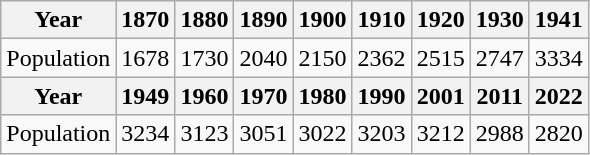<table class="wikitable">
<tr>
<th>Year</th>
<th>1870</th>
<th>1880</th>
<th>1890</th>
<th>1900</th>
<th>1910</th>
<th>1920</th>
<th>1930</th>
<th>1941</th>
</tr>
<tr>
<td>Population</td>
<td>1678</td>
<td>1730</td>
<td>2040</td>
<td>2150</td>
<td>2362</td>
<td>2515</td>
<td>2747</td>
<td>3334</td>
</tr>
<tr>
<th>Year</th>
<th>1949</th>
<th>1960</th>
<th>1970</th>
<th>1980</th>
<th>1990</th>
<th>2001</th>
<th>2011</th>
<th>2022</th>
</tr>
<tr>
<td>Population</td>
<td>3234</td>
<td>3123</td>
<td>3051</td>
<td>3022</td>
<td>3203</td>
<td>3212</td>
<td>2988</td>
<td>2820</td>
</tr>
</table>
